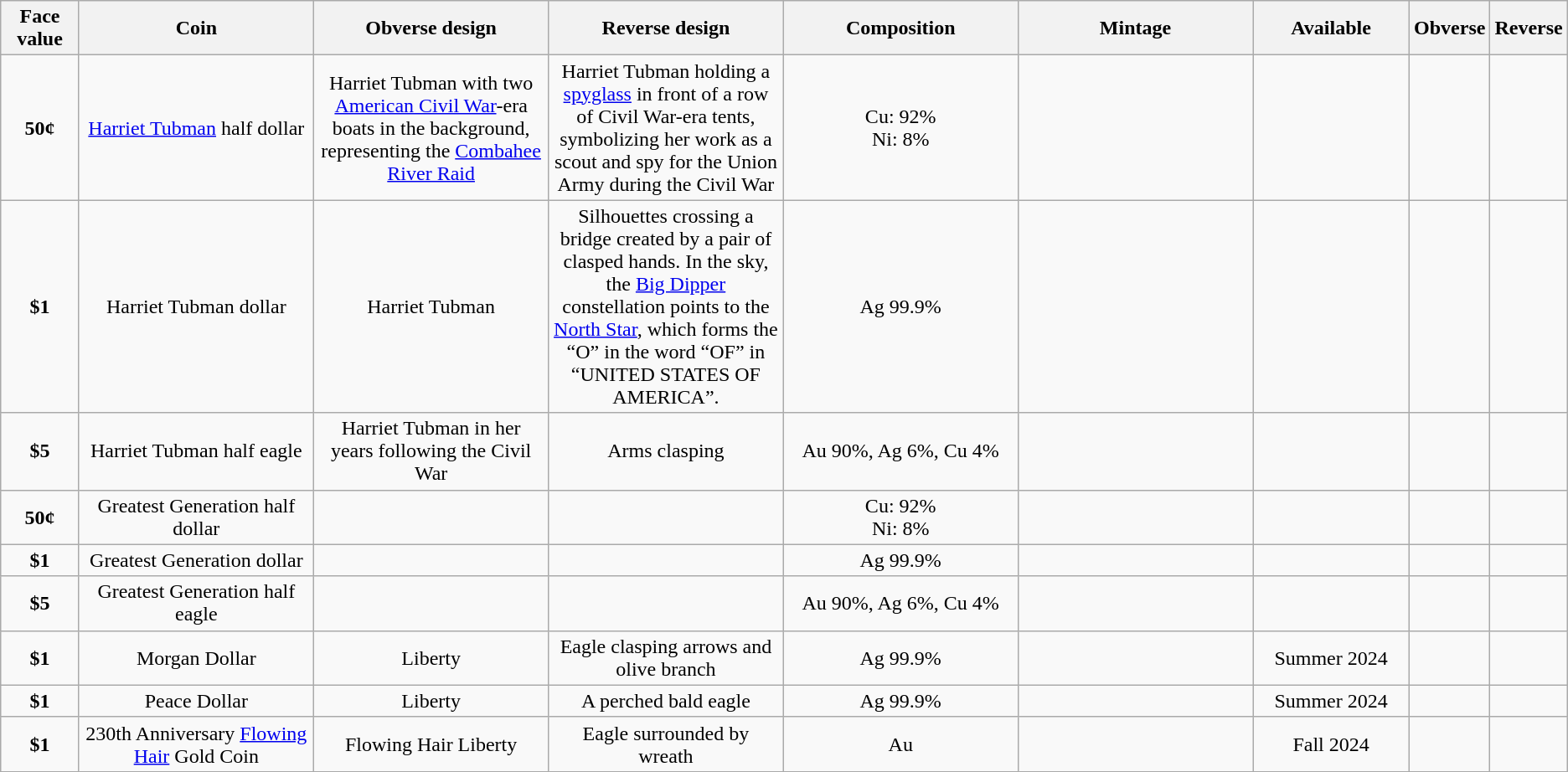<table class="wikitable">
<tr>
<th width="5%">Face value</th>
<th width="15%">Coin</th>
<th width="15%">Obverse design</th>
<th width="15%">Reverse design</th>
<th width="15%">Composition</th>
<th width="15%">Mintage</th>
<th width="10%">Available</th>
<th>Obverse</th>
<th>Reverse</th>
</tr>
<tr>
<td align="center"><strong>50¢</strong></td>
<td align="center"><a href='#'>Harriet Tubman</a> half dollar</td>
<td align="center">Harriet Tubman with two <a href='#'>American Civil War</a>-era boats in the background, representing the <a href='#'>Combahee River Raid</a></td>
<td align="center">Harriet Tubman holding a <a href='#'>spyglass</a> in front of a row of Civil War-era tents, symbolizing her work as a scout and spy for the Union Army during the Civil War</td>
<td align="center">Cu: 92%<br>Ni: 8%</td>
<td></td>
<td></td>
<td></td>
<td></td>
</tr>
<tr>
<td align="center"><strong>$1</strong></td>
<td align="center">Harriet Tubman dollar</td>
<td align="center">Harriet Tubman</td>
<td align="center">Silhouettes crossing a bridge created by a pair of clasped hands. In the sky, the <a href='#'>Big Dipper</a> constellation points to the <a href='#'>North Star</a>, which forms the “O” in the word “OF” in “UNITED STATES OF AMERICA”.</td>
<td align="center">Ag 99.9%</td>
<td></td>
<td></td>
<td></td>
<td></td>
</tr>
<tr>
<td align="center"><strong>$5</strong></td>
<td align="center">Harriet Tubman half eagle</td>
<td align="center">Harriet Tubman in her years following the Civil War</td>
<td align="center">Arms clasping</td>
<td align="center">Au 90%, Ag 6%, Cu 4%</td>
<td></td>
<td></td>
<td></td>
<td></td>
</tr>
<tr>
<td align="center"><strong>50¢</strong></td>
<td align="center">Greatest Generation half dollar</td>
<td align="center"></td>
<td align="center"></td>
<td align="center">Cu: 92%<br>Ni: 8%</td>
<td></td>
<td></td>
<td></td>
<td></td>
</tr>
<tr>
<td align="center"><strong>$1</strong></td>
<td align="center">Greatest Generation dollar</td>
<td align="center"></td>
<td align="center"></td>
<td align="center">Ag 99.9%</td>
<td></td>
<td></td>
<td></td>
<td></td>
</tr>
<tr>
<td align="center"><strong>$5</strong></td>
<td align="center">Greatest Generation half eagle</td>
<td align="center"></td>
<td align="center"></td>
<td align="center">Au 90%, Ag 6%, Cu 4%</td>
<td></td>
<td></td>
<td></td>
<td></td>
</tr>
<tr>
<td align="center"><strong>$1</strong></td>
<td align="center">Morgan Dollar</td>
<td align="center">Liberty</td>
<td align="center">Eagle clasping arrows and olive branch</td>
<td align="center">Ag 99.9%</td>
<td align="center"></td>
<td align="center">Summer 2024</td>
<td></td>
<td></td>
</tr>
<tr>
<td align="center"><strong>$1</strong></td>
<td align="center">Peace Dollar</td>
<td align="center">Liberty</td>
<td align="center">A perched bald eagle</td>
<td align="center">Ag 99.9%</td>
<td align="center"></td>
<td align="center">Summer 2024</td>
<td></td>
<td></td>
</tr>
<tr>
<td align="center"><strong>$1</strong></td>
<td align="center">230th Anniversary <a href='#'>Flowing Hair</a> Gold Coin</td>
<td align="center">Flowing Hair Liberty</td>
<td align="center">Eagle surrounded by wreath</td>
<td align="center">Au</td>
<td></td>
<td align="center">Fall 2024</td>
<td></td>
<td></td>
</tr>
</table>
